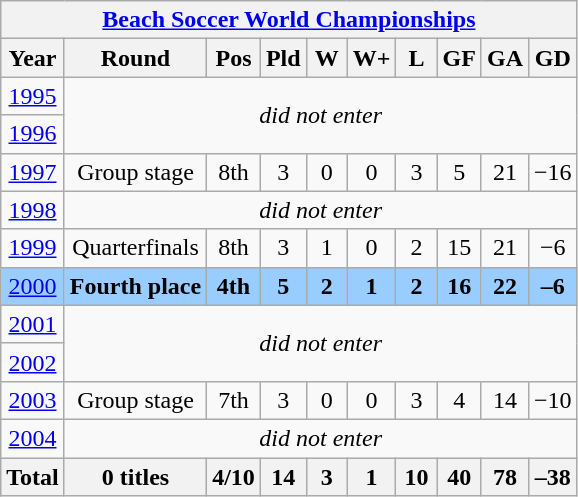<table class="wikitable" style="text-align: center;">
<tr>
<th colspan=10><a href='#'>Beach Soccer World Championships</a></th>
</tr>
<tr>
<th>Year</th>
<th>Round</th>
<th width=20>Pos</th>
<th width=20>Pld</th>
<th width=20>W</th>
<th width=20>W+</th>
<th width=20>L</th>
<th width=20>GF</th>
<th width=20>GA</th>
<th width=20>GD</th>
</tr>
<tr>
<td> <a href='#'>1995</a></td>
<td rowspan=2 colspan=9><em>did not enter</em></td>
</tr>
<tr>
<td> <a href='#'>1996</a></td>
</tr>
<tr>
<td> <a href='#'>1997</a></td>
<td>Group stage</td>
<td>8th</td>
<td>3</td>
<td>0</td>
<td>0</td>
<td>3</td>
<td>5</td>
<td>21</td>
<td>−16</td>
</tr>
<tr>
<td> <a href='#'>1998</a></td>
<td colspan=9><em>did not enter</em></td>
</tr>
<tr>
<td> <a href='#'>1999</a></td>
<td>Quarterfinals</td>
<td>8th</td>
<td>3</td>
<td>1</td>
<td>0</td>
<td>2</td>
<td>15</td>
<td>21</td>
<td>−6</td>
</tr>
<tr bgcolor=#9acdff>
<td> <a href='#'>2000</a></td>
<td><strong>Fourth place</strong></td>
<td><strong>4th</strong></td>
<td><strong>5</strong></td>
<td><strong>2</strong></td>
<td><strong>1</strong></td>
<td><strong>2</strong></td>
<td><strong>16</strong></td>
<td><strong>22</strong></td>
<td><strong>–6</strong></td>
</tr>
<tr>
<td> <a href='#'>2001</a></td>
<td rowspan=2 colspan=9><em>did not enter</em></td>
</tr>
<tr>
<td> <a href='#'>2002</a></td>
</tr>
<tr>
<td> <a href='#'>2003</a></td>
<td>Group stage</td>
<td>7th</td>
<td>3</td>
<td>0</td>
<td>0</td>
<td>3</td>
<td>4</td>
<td>14</td>
<td>−10</td>
</tr>
<tr>
<td> <a href='#'>2004</a></td>
<td colspan=9><em>did not enter</em></td>
</tr>
<tr>
<th>Total</th>
<th>0 titles</th>
<th>4/10</th>
<th>14</th>
<th>3</th>
<th>1</th>
<th>10</th>
<th>40</th>
<th>78</th>
<th>–38</th>
</tr>
</table>
